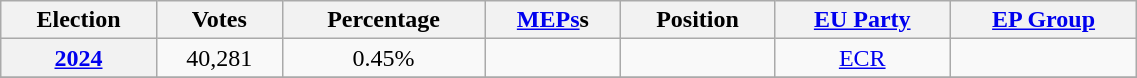<table class=wikitable style="text-align: right;" width=60%>
<tr>
<th>Election</th>
<th>Votes</th>
<th>Percentage</th>
<th><a href='#'>MEPs</a>s</th>
<th>Position</th>
<th><a href='#'>EU Party</a></th>
<th><a href='#'>EP Group</a></th>
</tr>
<tr style="text-align:center;">
<th><a href='#'>2024</a></th>
<td>40,281</td>
<td>0.45%</td>
<td></td>
<td></td>
<td><a href='#'>ECR</a></td>
<td></td>
</tr>
<tr>
</tr>
</table>
